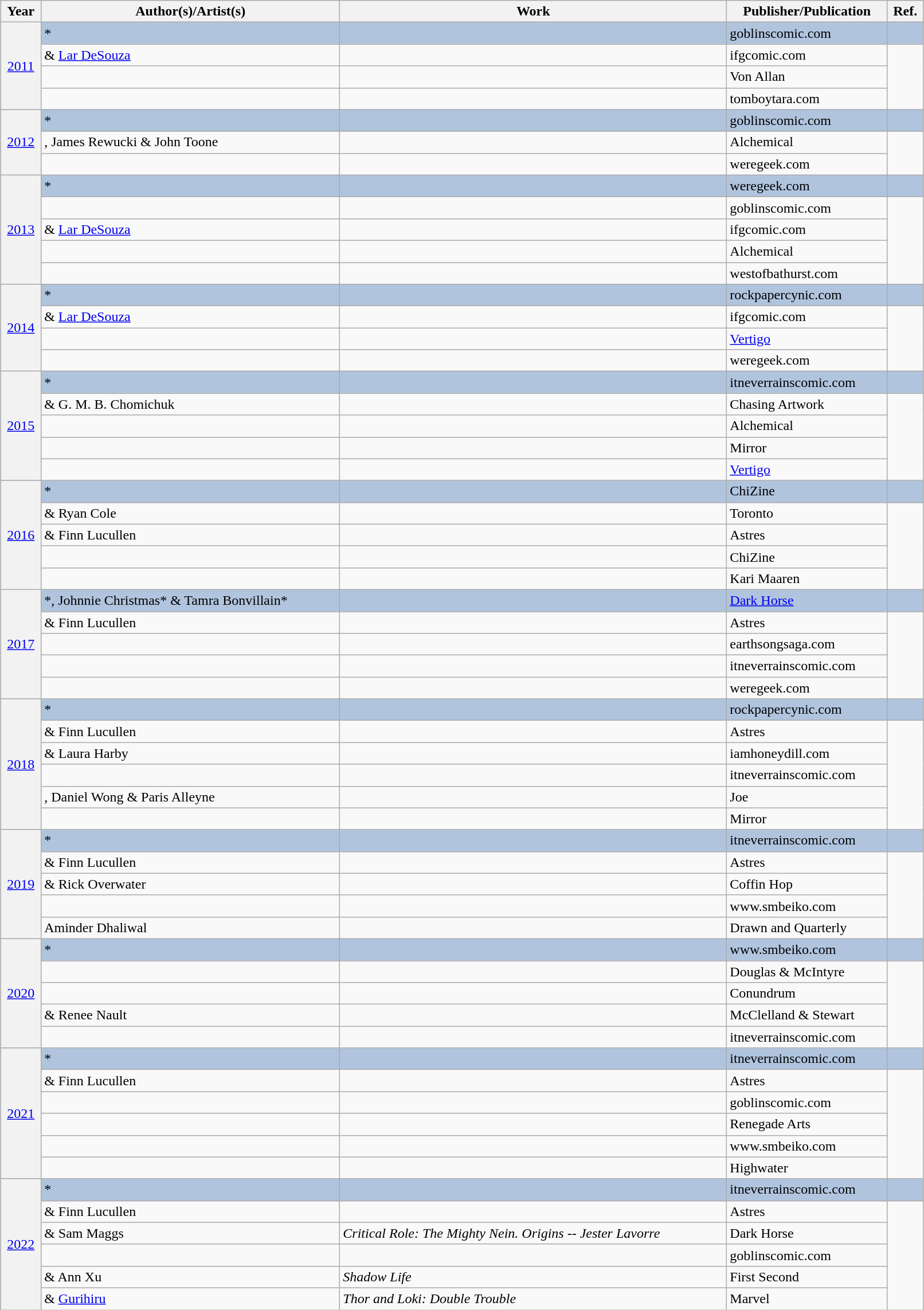<table class="sortable wikitable" width="85%" cellpadding="5" style="margin: 1em auto 1em auto">
<tr>
<th scope="col">Year</th>
<th scope="col">Author(s)/Artist(s)</th>
<th scope="col">Work</th>
<th scope="col">Publisher/Publication</th>
<th class="unsortable">Ref.</th>
</tr>
<tr style="background:#B0C4DE;">
<th rowspan="4" scope="row" align="center" style="font-weight:normal;"><a href='#'>2011</a></th>
<td>*</td>
<td></td>
<td>goblinscomic.com</td>
<td align="center"></td>
</tr>
<tr>
<td> & <a href='#'>Lar DeSouza</a></td>
<td></td>
<td>ifgcomic.com</td>
<td rowspan="3" align="center"></td>
</tr>
<tr>
<td></td>
<td></td>
<td>Von Allan</td>
</tr>
<tr>
<td></td>
<td></td>
<td>tomboytara.com</td>
</tr>
<tr style="background:#B0C4DE;">
<th rowspan="3" scope="row" align="center" style="font-weight:normal;"><a href='#'>2012</a></th>
<td>*</td>
<td></td>
<td>goblinscomic.com</td>
<td align="center"></td>
</tr>
<tr>
<td>, James Rewucki & John Toone</td>
<td></td>
<td>Alchemical</td>
<td rowspan="2" align="center"></td>
</tr>
<tr>
<td></td>
<td></td>
<td>weregeek.com</td>
</tr>
<tr style="background:#B0C4DE;">
<th rowspan="5" scope="row" align="center" style="font-weight:normal;"><a href='#'>2013</a></th>
<td>*</td>
<td></td>
<td>weregeek.com</td>
<td align="center"></td>
</tr>
<tr>
<td></td>
<td></td>
<td>goblinscomic.com</td>
<td rowspan="4" align="center"></td>
</tr>
<tr>
<td> & <a href='#'>Lar DeSouza</a></td>
<td></td>
<td>ifgcomic.com</td>
</tr>
<tr>
<td></td>
<td></td>
<td>Alchemical</td>
</tr>
<tr>
<td></td>
<td></td>
<td>westofbathurst.com</td>
</tr>
<tr style="background:#B0C4DE;">
<th rowspan="4" scope="row" align="center" style="font-weight:normal;"><a href='#'>2014</a></th>
<td>*</td>
<td></td>
<td>rockpapercynic.com</td>
<td align="center"></td>
</tr>
<tr>
<td> & <a href='#'>Lar DeSouza</a></td>
<td></td>
<td>ifgcomic.com</td>
<td rowspan="3" align="center"></td>
</tr>
<tr>
<td></td>
<td></td>
<td><a href='#'>Vertigo</a></td>
</tr>
<tr>
<td></td>
<td></td>
<td>weregeek.com</td>
</tr>
<tr style="background:#B0C4DE;">
<th rowspan="5" scope="row" align="center" style="font-weight:normal;"><a href='#'>2015</a></th>
<td>*</td>
<td></td>
<td>itneverrainscomic.com</td>
<td align="center"></td>
</tr>
<tr>
<td> & G. M. B. Chomichuk</td>
<td></td>
<td>Chasing Artwork</td>
<td rowspan="4" align="center"></td>
</tr>
<tr>
<td></td>
<td></td>
<td>Alchemical</td>
</tr>
<tr>
<td></td>
<td></td>
<td>Mirror</td>
</tr>
<tr>
<td></td>
<td></td>
<td><a href='#'>Vertigo</a></td>
</tr>
<tr style="background:#B0C4DE;">
<th rowspan="5" scope="row" align="center" style="font-weight:normal;"><a href='#'>2016</a></th>
<td>*</td>
<td></td>
<td>ChiZine</td>
<td align="center"></td>
</tr>
<tr>
<td> & Ryan Cole</td>
<td></td>
<td>Toronto</td>
<td rowspan="4" align="center"></td>
</tr>
<tr>
<td> & Finn Lucullen</td>
<td></td>
<td>Astres</td>
</tr>
<tr>
<td></td>
<td></td>
<td>ChiZine</td>
</tr>
<tr>
<td></td>
<td></td>
<td>Kari Maaren</td>
</tr>
<tr style="background:#B0C4DE;">
<th rowspan="5" scope="row" align="center" style="font-weight:normal;"><a href='#'>2017</a></th>
<td>*, Johnnie Christmas* & Tamra Bonvillain*</td>
<td></td>
<td><a href='#'>Dark Horse</a></td>
<td align="center"></td>
</tr>
<tr>
<td> & Finn Lucullen</td>
<td></td>
<td>Astres</td>
<td rowspan="4" align="center"></td>
</tr>
<tr>
<td></td>
<td></td>
<td>earthsongsaga.com</td>
</tr>
<tr>
<td></td>
<td></td>
<td>itneverrainscomic.com</td>
</tr>
<tr>
<td></td>
<td></td>
<td>weregeek.com</td>
</tr>
<tr style="background:#B0C4DE;">
<th rowspan="6" scope="row" align="center" style="font-weight:normal;"><a href='#'>2018</a></th>
<td>*</td>
<td></td>
<td>rockpapercynic.com</td>
<td align="center"></td>
</tr>
<tr>
<td> & Finn Lucullen</td>
<td></td>
<td>Astres</td>
<td rowspan="5" align="center"></td>
</tr>
<tr>
<td> & Laura Harby</td>
<td></td>
<td>iamhoneydill.com</td>
</tr>
<tr>
<td></td>
<td></td>
<td>itneverrainscomic.com</td>
</tr>
<tr>
<td>, Daniel Wong & Paris Alleyne</td>
<td></td>
<td>Joe</td>
</tr>
<tr>
<td></td>
<td></td>
<td>Mirror</td>
</tr>
<tr style="background:#B0C4DE;">
<th rowspan="5" style="font-weight:normal;"><a href='#'>2019</a></th>
<td>*</td>
<td></td>
<td>itneverrainscomic.com</td>
<td align="center"></td>
</tr>
<tr>
<td> & Finn Lucullen</td>
<td></td>
<td>Astres</td>
<td rowspan="4" align="center"></td>
</tr>
<tr>
<td> & Rick Overwater</td>
<td></td>
<td>Coffin Hop</td>
</tr>
<tr>
<td></td>
<td></td>
<td>www.smbeiko.com</td>
</tr>
<tr>
<td>Aminder Dhaliwal</td>
<td></td>
<td>Drawn and Quarterly</td>
</tr>
<tr style="background:#B0C4DE;">
<th rowspan="5" style="font-weight:normal;"><a href='#'>2020</a></th>
<td>*</td>
<td></td>
<td>www.smbeiko.com</td>
<td align="center"></td>
</tr>
<tr>
<td></td>
<td></td>
<td>Douglas & McIntyre</td>
<td rowspan="4" align="center"></td>
</tr>
<tr>
<td></td>
<td></td>
<td>Conundrum</td>
</tr>
<tr>
<td> & Renee Nault</td>
<td></td>
<td>McClelland & Stewart</td>
</tr>
<tr>
<td></td>
<td></td>
<td>itneverrainscomic.com</td>
</tr>
<tr style="background:#B0C4DE;">
<th rowspan="6" style="font-weight:normal;"><a href='#'>2021</a></th>
<td>*</td>
<td></td>
<td>itneverrainscomic.com</td>
<td align="center"></td>
</tr>
<tr>
<td> & Finn Lucullen</td>
<td></td>
<td>Astres</td>
<td rowspan="5" align="center"></td>
</tr>
<tr>
<td></td>
<td></td>
<td>goblinscomic.com</td>
</tr>
<tr>
<td></td>
<td></td>
<td>Renegade Arts</td>
</tr>
<tr>
<td></td>
<td></td>
<td>www.smbeiko.com</td>
</tr>
<tr>
<td></td>
<td></td>
<td>Highwater</td>
</tr>
<tr style="background:#B0C4DE;">
<th rowspan="6" style="font-weight:normal;"><a href='#'>2022</a></th>
<td>*</td>
<td></td>
<td>itneverrainscomic.com</td>
<td></td>
</tr>
<tr>
<td> & Finn Lucullen</td>
<td></td>
<td>Astres</td>
<td rowspan="5"></td>
</tr>
<tr>
<td> & Sam Maggs</td>
<td><em>Critical Role: The Mighty Nein. Origins -- Jester Lavorre</em></td>
<td>Dark Horse</td>
</tr>
<tr>
<td></td>
<td></td>
<td>goblinscomic.com</td>
</tr>
<tr>
<td> & Ann Xu</td>
<td><em>Shadow Life</em></td>
<td>First Second</td>
</tr>
<tr>
<td> & <a href='#'>Gurihiru</a></td>
<td><em>Thor and Loki: Double Trouble</em></td>
<td>Marvel</td>
</tr>
</table>
